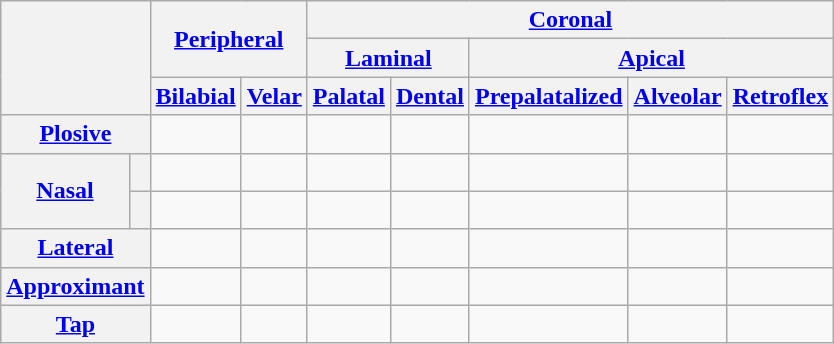<table class="wikitable" style="text-align:center;">
<tr>
<th colspan="2" rowspan="3"></th>
<th colspan="2" rowspan="2"><a href='#'>Peripheral</a></th>
<th colspan="5"><a href='#'>Coronal</a></th>
</tr>
<tr>
<th colspan="2"><a href='#'>Laminal</a></th>
<th colspan="3"><a href='#'>Apical</a></th>
</tr>
<tr>
<th><a href='#'>Bilabial</a></th>
<th><a href='#'>Velar</a></th>
<th><a href='#'>Palatal</a></th>
<th><a href='#'>Dental</a></th>
<th><a href='#'>Prepalatalized</a></th>
<th><a href='#'>Alveolar</a></th>
<th><a href='#'>Retroflex</a></th>
</tr>
<tr>
<th colspan="2"><a href='#'>Plosive</a></th>
<td>   </td>
<td>   </td>
<td>   </td>
<td>   </td>
<td>   </td>
<td>   </td>
<td>   </td>
</tr>
<tr>
<th rowspan="2"><a href='#'>Nasal</a></th>
<th></th>
<td>   </td>
<td>   </td>
<td>   </td>
<td>   </td>
<td>   </td>
<td>   </td>
<td>   </td>
</tr>
<tr>
<th></th>
<td>   </td>
<td>   </td>
<td>   </td>
<td>   </td>
<td>   </td>
<td>   </td>
<td>   </td>
</tr>
<tr>
<th colspan="2"><a href='#'>Lateral</a></th>
<td></td>
<td></td>
<td>   </td>
<td>   </td>
<td>   </td>
<td>   </td>
<td>   </td>
</tr>
<tr>
<th colspan="2"><a href='#'>Approximant</a></th>
<td></td>
<td>   </td>
<td>   </td>
<td></td>
<td></td>
<td></td>
<td>   </td>
</tr>
<tr>
<th colspan="2"><a href='#'>Tap</a></th>
<td></td>
<td></td>
<td></td>
<td></td>
<td></td>
<td>   </td>
<td></td>
</tr>
</table>
